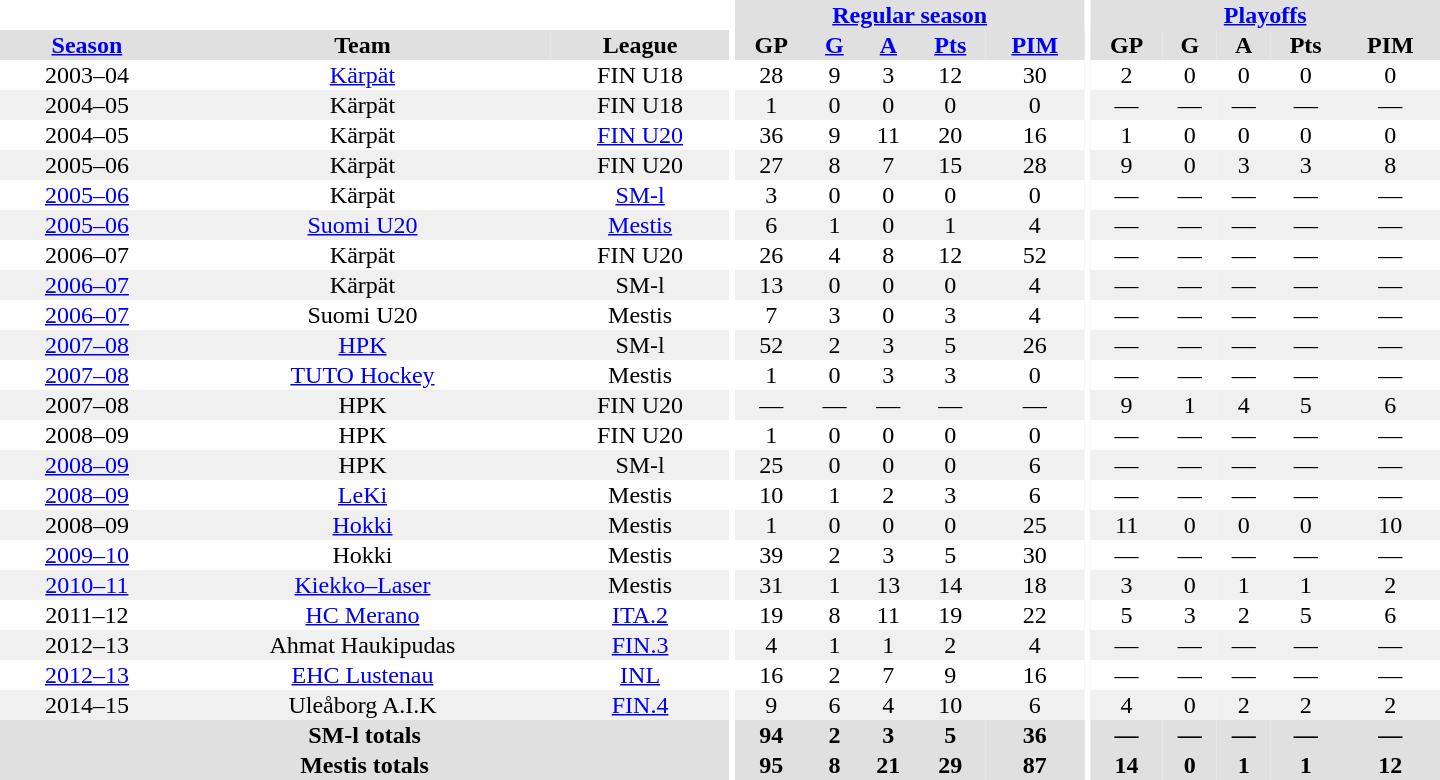<table border="0" cellpadding="1" cellspacing="0" style="text-align:center; width:60em">
<tr bgcolor="#e0e0e0">
<th colspan="3" bgcolor="#ffffff"></th>
<th rowspan="99" bgcolor="#ffffff"></th>
<th colspan="5"><a href='#'>Regular season</a></th>
<th rowspan="99" bgcolor="#ffffff"></th>
<th colspan="5"><a href='#'>Playoffs</a></th>
</tr>
<tr bgcolor="#e0e0e0">
<th><a href='#'>Season</a></th>
<th>Team</th>
<th>League</th>
<th>GP</th>
<th><a href='#'>G</a></th>
<th><a href='#'>A</a></th>
<th><a href='#'>Pts</a></th>
<th><a href='#'>PIM</a></th>
<th>GP</th>
<th>G</th>
<th>A</th>
<th>Pts</th>
<th>PIM</th>
</tr>
<tr>
<td>2003–04</td>
<td><a href='#'>Kärpät</a></td>
<td>FIN U18</td>
<td>28</td>
<td>9</td>
<td>3</td>
<td>12</td>
<td>30</td>
<td>2</td>
<td>0</td>
<td>0</td>
<td>0</td>
<td>0</td>
</tr>
<tr bgcolor="#f0f0f0">
<td>2004–05</td>
<td>Kärpät</td>
<td>FIN U18</td>
<td>1</td>
<td>0</td>
<td>0</td>
<td>0</td>
<td>0</td>
<td>—</td>
<td>—</td>
<td>—</td>
<td>—</td>
<td>—</td>
</tr>
<tr>
<td>2004–05</td>
<td>Kärpät</td>
<td><a href='#'>FIN U20</a></td>
<td>36</td>
<td>9</td>
<td>11</td>
<td>20</td>
<td>16</td>
<td>1</td>
<td>0</td>
<td>0</td>
<td>0</td>
<td>0</td>
</tr>
<tr bgcolor="#f0f0f0">
<td>2005–06</td>
<td>Kärpät</td>
<td>FIN U20</td>
<td>27</td>
<td>8</td>
<td>7</td>
<td>15</td>
<td>28</td>
<td>9</td>
<td>0</td>
<td>3</td>
<td>3</td>
<td>8</td>
</tr>
<tr>
<td><a href='#'>2005–06</a></td>
<td>Kärpät</td>
<td><a href='#'>SM-l</a></td>
<td>3</td>
<td>0</td>
<td>0</td>
<td>0</td>
<td>0</td>
<td>—</td>
<td>—</td>
<td>—</td>
<td>—</td>
<td>—</td>
</tr>
<tr bgcolor="#f0f0f0">
<td><a href='#'>2005–06</a></td>
<td><a href='#'>Suomi U20</a></td>
<td><a href='#'>Mestis</a></td>
<td>6</td>
<td>1</td>
<td>0</td>
<td>1</td>
<td>4</td>
<td>—</td>
<td>—</td>
<td>—</td>
<td>—</td>
<td>—</td>
</tr>
<tr>
<td>2006–07</td>
<td>Kärpät</td>
<td>FIN U20</td>
<td>26</td>
<td>4</td>
<td>8</td>
<td>12</td>
<td>52</td>
<td>—</td>
<td>—</td>
<td>—</td>
<td>—</td>
<td>—</td>
</tr>
<tr bgcolor="#f0f0f0">
<td><a href='#'>2006–07</a></td>
<td>Kärpät</td>
<td>SM-l</td>
<td>13</td>
<td>0</td>
<td>0</td>
<td>0</td>
<td>4</td>
<td>—</td>
<td>—</td>
<td>—</td>
<td>—</td>
<td>—</td>
</tr>
<tr>
<td><a href='#'>2006–07</a></td>
<td>Suomi U20</td>
<td>Mestis</td>
<td>7</td>
<td>3</td>
<td>0</td>
<td>3</td>
<td>4</td>
<td>—</td>
<td>—</td>
<td>—</td>
<td>—</td>
<td>—</td>
</tr>
<tr bgcolor="#f0f0f0">
<td><a href='#'>2007–08</a></td>
<td><a href='#'>HPK</a></td>
<td>SM-l</td>
<td>52</td>
<td>2</td>
<td>3</td>
<td>5</td>
<td>26</td>
<td>—</td>
<td>—</td>
<td>—</td>
<td>—</td>
<td>—</td>
</tr>
<tr>
<td><a href='#'>2007–08</a></td>
<td><a href='#'>TUTO Hockey</a></td>
<td>Mestis</td>
<td>1</td>
<td>0</td>
<td>3</td>
<td>3</td>
<td>0</td>
<td>—</td>
<td>—</td>
<td>—</td>
<td>—</td>
<td>—</td>
</tr>
<tr bgcolor="#f0f0f0">
<td>2007–08</td>
<td>HPK</td>
<td>FIN U20</td>
<td>—</td>
<td>—</td>
<td>—</td>
<td>—</td>
<td>—</td>
<td>9</td>
<td>1</td>
<td>4</td>
<td>5</td>
<td>6</td>
</tr>
<tr>
<td>2008–09</td>
<td>HPK</td>
<td>FIN U20</td>
<td>1</td>
<td>0</td>
<td>0</td>
<td>0</td>
<td>0</td>
<td>—</td>
<td>—</td>
<td>—</td>
<td>—</td>
<td>—</td>
</tr>
<tr bgcolor="#f0f0f0">
<td><a href='#'>2008–09</a></td>
<td>HPK</td>
<td>SM-l</td>
<td>25</td>
<td>0</td>
<td>0</td>
<td>0</td>
<td>6</td>
<td>—</td>
<td>—</td>
<td>—</td>
<td>—</td>
<td>—</td>
</tr>
<tr>
<td><a href='#'>2008–09</a></td>
<td><a href='#'>LeKi</a></td>
<td>Mestis</td>
<td>10</td>
<td>1</td>
<td>2</td>
<td>3</td>
<td>6</td>
<td>—</td>
<td>—</td>
<td>—</td>
<td>—</td>
<td>—</td>
</tr>
<tr bgcolor="#f0f0f0">
<td>2008–09</td>
<td><a href='#'>Hokki</a></td>
<td>Mestis</td>
<td>1</td>
<td>0</td>
<td>0</td>
<td>0</td>
<td>25</td>
<td>11</td>
<td>0</td>
<td>0</td>
<td>0</td>
<td>10</td>
</tr>
<tr>
<td><a href='#'>2009–10</a></td>
<td>Hokki</td>
<td>Mestis</td>
<td>39</td>
<td>2</td>
<td>3</td>
<td>5</td>
<td>30</td>
<td>—</td>
<td>—</td>
<td>—</td>
<td>—</td>
<td>—</td>
</tr>
<tr bgcolor="#f0f0f0">
<td><a href='#'>2010–11</a></td>
<td><a href='#'>Kiekko–Laser</a></td>
<td>Mestis</td>
<td>31</td>
<td>1</td>
<td>13</td>
<td>14</td>
<td>18</td>
<td>3</td>
<td>0</td>
<td>1</td>
<td>1</td>
<td>2</td>
</tr>
<tr>
<td>2011–12</td>
<td><a href='#'>HC Merano</a></td>
<td><a href='#'>ITA.2</a></td>
<td>19</td>
<td>8</td>
<td>11</td>
<td>19</td>
<td>22</td>
<td>5</td>
<td>3</td>
<td>2</td>
<td>5</td>
<td>6</td>
</tr>
<tr bgcolor="#f0f0f0">
<td>2012–13</td>
<td>Ahmat Haukipudas</td>
<td><a href='#'>FIN.3</a></td>
<td>4</td>
<td>1</td>
<td>1</td>
<td>2</td>
<td>4</td>
<td>—</td>
<td>—</td>
<td>—</td>
<td>—</td>
<td>—</td>
</tr>
<tr>
<td><a href='#'>2012–13</a></td>
<td><a href='#'>EHC Lustenau</a></td>
<td><a href='#'>INL</a></td>
<td>16</td>
<td>2</td>
<td>7</td>
<td>9</td>
<td>16</td>
<td>—</td>
<td>—</td>
<td>—</td>
<td>—</td>
<td>—</td>
</tr>
<tr bgcolor="#f0f0f0">
<td>2014–15</td>
<td>Uleåborg A.I.K</td>
<td><a href='#'>FIN.4</a></td>
<td>9</td>
<td>6</td>
<td>4</td>
<td>10</td>
<td>6</td>
<td>4</td>
<td>0</td>
<td>2</td>
<td>2</td>
<td>2</td>
</tr>
<tr bgcolor="#e0e0e0">
<th colspan="3">SM-l totals</th>
<th>94</th>
<th>2</th>
<th>3</th>
<th>5</th>
<th>36</th>
<th>—</th>
<th>—</th>
<th>—</th>
<th>—</th>
<th>—</th>
</tr>
<tr bgcolor="#e0e0e0">
<th colspan="3">Mestis totals</th>
<th>95</th>
<th>8</th>
<th>21</th>
<th>29</th>
<th>87</th>
<th>14</th>
<th>0</th>
<th>1</th>
<th>1</th>
<th>12</th>
</tr>
</table>
